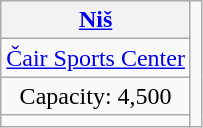<table class="wikitable" style="text-align:center">
<tr>
<th><a href='#'>Niš</a></th>
<td rowspan=4></td>
</tr>
<tr>
<td><a href='#'>Čair Sports Center</a></td>
</tr>
<tr>
<td>Capacity: 4,500</td>
</tr>
<tr>
<td></td>
</tr>
</table>
